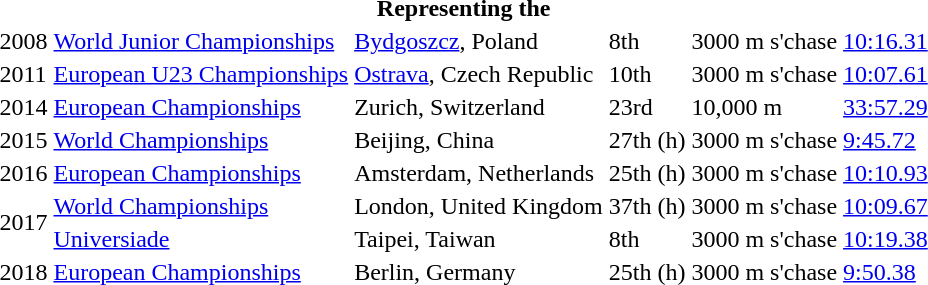<table>
<tr>
<th colspan="6">Representing the </th>
</tr>
<tr>
<td>2008</td>
<td><a href='#'>World Junior Championships</a></td>
<td><a href='#'>Bydgoszcz</a>, Poland</td>
<td>8th</td>
<td>3000 m s'chase</td>
<td><a href='#'>10:16.31</a></td>
</tr>
<tr>
<td>2011</td>
<td><a href='#'>European U23 Championships</a></td>
<td><a href='#'>Ostrava</a>, Czech Republic</td>
<td>10th</td>
<td>3000 m s'chase</td>
<td><a href='#'>10:07.61</a></td>
</tr>
<tr>
<td>2014</td>
<td><a href='#'>European Championships</a></td>
<td>Zurich, Switzerland</td>
<td>23rd</td>
<td>10,000 m</td>
<td><a href='#'>33:57.29</a></td>
</tr>
<tr>
<td>2015</td>
<td><a href='#'>World Championships</a></td>
<td>Beijing, China</td>
<td>27th (h)</td>
<td>3000 m s'chase</td>
<td><a href='#'>9:45.72</a></td>
</tr>
<tr>
<td>2016</td>
<td><a href='#'>European Championships</a></td>
<td>Amsterdam, Netherlands</td>
<td>25th (h)</td>
<td>3000 m s'chase</td>
<td><a href='#'>10:10.93</a></td>
</tr>
<tr>
<td rowspan=2>2017</td>
<td><a href='#'>World Championships</a></td>
<td>London, United Kingdom</td>
<td>37th (h)</td>
<td>3000 m s'chase</td>
<td><a href='#'>10:09.67</a></td>
</tr>
<tr>
<td><a href='#'>Universiade</a></td>
<td>Taipei, Taiwan</td>
<td>8th</td>
<td>3000 m s'chase</td>
<td><a href='#'>10:19.38</a></td>
</tr>
<tr>
<td>2018</td>
<td><a href='#'>European Championships</a></td>
<td>Berlin, Germany</td>
<td>25th (h)</td>
<td>3000 m s'chase</td>
<td><a href='#'>9:50.38</a></td>
</tr>
</table>
